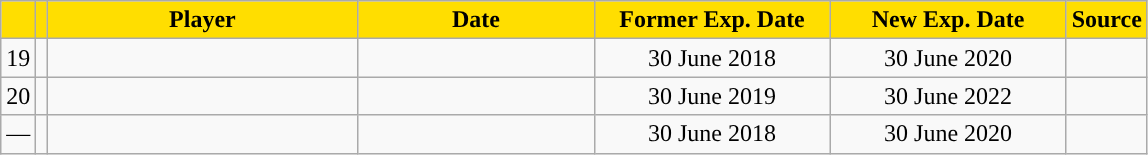<table class="wikitable sortable">
<tr>
<th style="background:#FFDE00"></th>
<th style="background:#FFDE00"></th>
<th width=200 style="background:#FFDE00">Player</th>
<th width=150 style="background:#FFDE00">Date</th>
<th width=150 style="background:#FFDE00">Former Exp. Date</th>
<th width=150 style="background:#FFDE00">New Exp. Date</th>
<th style="background:#FFDE00">Source</th>
</tr>
<tr>
<td align=center>19</td>
<td align=center></td>
<td></td>
<td align=center></td>
<td align=center>30 June 2018</td>
<td align=center>30 June 2020</td>
<td align=center></td>
</tr>
<tr>
<td align=center>20</td>
<td align=center></td>
<td></td>
<td align=center></td>
<td align=center>30 June 2019</td>
<td align=center>30 June 2022</td>
<td align=center></td>
</tr>
<tr>
<td align=center>—</td>
<td align=center></td>
<td></td>
<td align=center></td>
<td align=center>30 June 2018</td>
<td align=center>30 June 2020</td>
<td align=center></td>
</tr>
</table>
